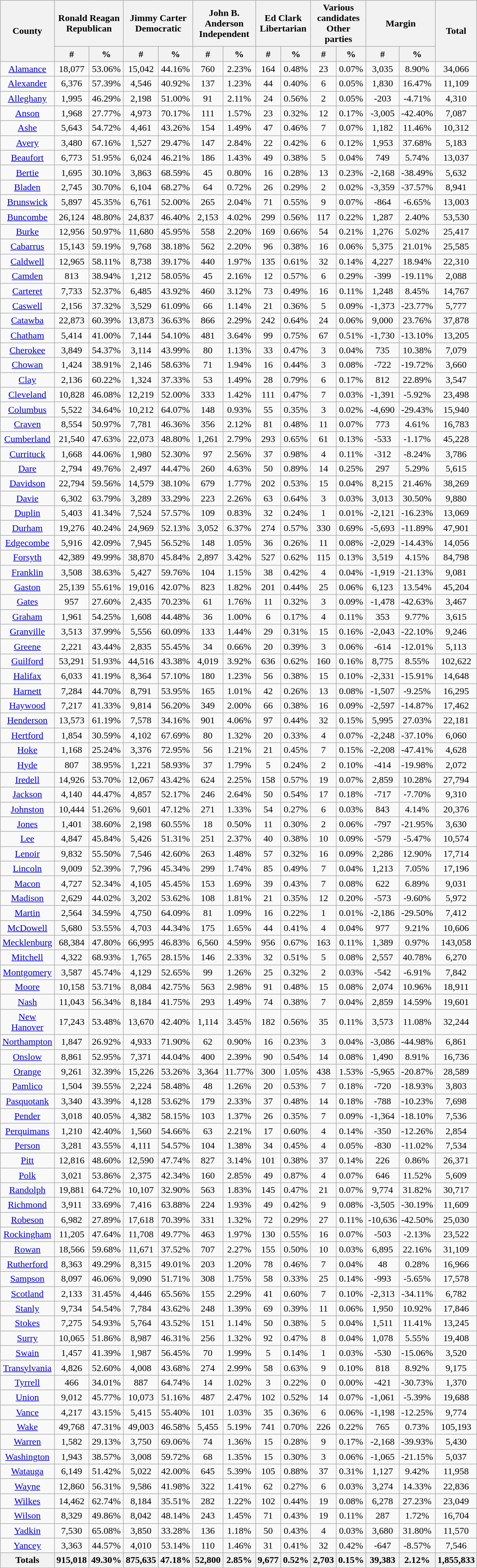<table width="60%" class="wikitable sortable">
<tr>
<th rowspan="2">County</th>
<th colspan="2">Ronald Reagan<br>Republican</th>
<th colspan="2">Jimmy Carter<br>Democratic</th>
<th colspan="2">John B. Anderson<br>Independent</th>
<th colspan="2">Ed Clark<br>Libertarian</th>
<th colspan="2">Various candidates<br>Other parties</th>
<th colspan="2">Margin</th>
<th rowspan="2">Total</th>
</tr>
<tr>
<th style="text-align:center;" data-sort-type="number">#</th>
<th style="text-align:center;" data-sort-type="number">%</th>
<th style="text-align:center;" data-sort-type="number">#</th>
<th style="text-align:center;" data-sort-type="number">%</th>
<th style="text-align:center;" data-sort-type="number">#</th>
<th style="text-align:center;" data-sort-type="number">%</th>
<th style="text-align:center;" data-sort-type="number">#</th>
<th style="text-align:center;" data-sort-type="number">%</th>
<th style="text-align:center;" data-sort-type="number">#</th>
<th style="text-align:center;" data-sort-type="number">%</th>
<th style="text-align:center;" data-sort-type="number">#</th>
<th style="text-align:center;" data-sort-type="number">%</th>
</tr>
<tr>
<td align="center" ><a href='#'>Alamance</a></td>
<td align="center" >18,077</td>
<td align="center" >53.06%</td>
<td align="center" >15,042</td>
<td align="center" >44.16%</td>
<td align="center" >760</td>
<td align="center" >2.23%</td>
<td align="center" >164</td>
<td align="center" >0.48%</td>
<td align="center" >23</td>
<td align="center" >0.07%</td>
<td align="center" >3,035</td>
<td align="center" >8.90%</td>
<td align="center" >34,066</td>
</tr>
<tr>
<td align="center" ><a href='#'>Alexander</a></td>
<td align="center" >6,376</td>
<td align="center" >57.39%</td>
<td align="center" >4,546</td>
<td align="center" >40.92%</td>
<td align="center" >137</td>
<td align="center" >1.23%</td>
<td align="center" >44</td>
<td align="center" >0.40%</td>
<td align="center" >6</td>
<td align="center" >0.05%</td>
<td align="center" >1,830</td>
<td align="center" >16.47%</td>
<td align="center" >11,109</td>
</tr>
<tr>
<td align="center" ><a href='#'>Alleghany</a></td>
<td align="center" >1,995</td>
<td align="center" >46.29%</td>
<td align="center" >2,198</td>
<td align="center" >51.00%</td>
<td align="center" >91</td>
<td align="center" >2.11%</td>
<td align="center" >24</td>
<td align="center" >0.56%</td>
<td align="center" >2</td>
<td align="center" >0.05%</td>
<td align="center" >-203</td>
<td align="center" >-4.71%</td>
<td align="center" >4,310</td>
</tr>
<tr>
<td align="center" ><a href='#'>Anson</a></td>
<td align="center" >1,968</td>
<td align="center" >27.77%</td>
<td align="center" >4,973</td>
<td align="center" >70.17%</td>
<td align="center" >111</td>
<td align="center" >1.57%</td>
<td align="center" >23</td>
<td align="center" >0.32%</td>
<td align="center" >12</td>
<td align="center" >0.17%</td>
<td align="center" >-3,005</td>
<td align="center" >-42.40%</td>
<td align="center" >7,087</td>
</tr>
<tr>
<td align="center" ><a href='#'>Ashe</a></td>
<td align="center" >5,643</td>
<td align="center" >54.72%</td>
<td align="center" >4,461</td>
<td align="center" >43.26%</td>
<td align="center" >154</td>
<td align="center" >1.49%</td>
<td align="center" >47</td>
<td align="center" >0.46%</td>
<td align="center" >7</td>
<td align="center" >0.07%</td>
<td align="center" >1,182</td>
<td align="center" >11.46%</td>
<td align="center" >10,312</td>
</tr>
<tr>
<td align="center" ><a href='#'>Avery</a></td>
<td align="center" >3,480</td>
<td align="center" >67.16%</td>
<td align="center" >1,527</td>
<td align="center" >29.47%</td>
<td align="center" >147</td>
<td align="center" >2.84%</td>
<td align="center" >22</td>
<td align="center" >0.42%</td>
<td align="center" >6</td>
<td align="center" >0.12%</td>
<td align="center" >1,953</td>
<td align="center" >37.68%</td>
<td align="center" >5,183</td>
</tr>
<tr>
<td align="center" ><a href='#'>Beaufort</a></td>
<td align="center" >6,773</td>
<td align="center" >51.95%</td>
<td align="center" >6,024</td>
<td align="center" >46.21%</td>
<td align="center" >186</td>
<td align="center" >1.43%</td>
<td align="center" >49</td>
<td align="center" >0.38%</td>
<td align="center" >5</td>
<td align="center" >0.04%</td>
<td align="center" >749</td>
<td align="center" >5.74%</td>
<td align="center" >13,037</td>
</tr>
<tr>
<td align="center" ><a href='#'>Bertie</a></td>
<td align="center" >1,695</td>
<td align="center" >30.10%</td>
<td align="center" >3,863</td>
<td align="center" >68.59%</td>
<td align="center" >45</td>
<td align="center" >0.80%</td>
<td align="center" >16</td>
<td align="center" >0.28%</td>
<td align="center" >13</td>
<td align="center" >0.23%</td>
<td align="center" >-2,168</td>
<td align="center" >-38.49%</td>
<td align="center" >5,632</td>
</tr>
<tr>
<td align="center" ><a href='#'>Bladen</a></td>
<td align="center" >2,745</td>
<td align="center" >30.70%</td>
<td align="center" >6,104</td>
<td align="center" >68.27%</td>
<td align="center" >64</td>
<td align="center" >0.72%</td>
<td align="center" >26</td>
<td align="center" >0.29%</td>
<td align="center" >2</td>
<td align="center" >0.02%</td>
<td align="center" >-3,359</td>
<td align="center" >-37.57%</td>
<td align="center" >8,941</td>
</tr>
<tr>
<td align="center" ><a href='#'>Brunswick</a></td>
<td align="center" >5,897</td>
<td align="center" >45.35%</td>
<td align="center" >6,761</td>
<td align="center" >52.00%</td>
<td align="center" >265</td>
<td align="center" >2.04%</td>
<td align="center" >71</td>
<td align="center" >0.55%</td>
<td align="center" >9</td>
<td align="center" >0.07%</td>
<td align="center" >-864</td>
<td align="center" >-6.65%</td>
<td align="center" >13,003</td>
</tr>
<tr>
<td align="center" ><a href='#'>Buncombe</a></td>
<td align="center" >26,124</td>
<td align="center" >48.80%</td>
<td align="center" >24,837</td>
<td align="center" >46.40%</td>
<td align="center" >2,153</td>
<td align="center" >4.02%</td>
<td align="center" >299</td>
<td align="center" >0.56%</td>
<td align="center" >117</td>
<td align="center" >0.22%</td>
<td align="center" >1,287</td>
<td align="center" >2.40%</td>
<td align="center" >53,530</td>
</tr>
<tr>
<td align="center" ><a href='#'>Burke</a></td>
<td align="center" >12,956</td>
<td align="center" >50.97%</td>
<td align="center" >11,680</td>
<td align="center" >45.95%</td>
<td align="center" >558</td>
<td align="center" >2.20%</td>
<td align="center" >169</td>
<td align="center" >0.66%</td>
<td align="center" >54</td>
<td align="center" >0.21%</td>
<td align="center" >1,276</td>
<td align="center" >5.02%</td>
<td align="center" >25,417</td>
</tr>
<tr>
<td align="center" ><a href='#'>Cabarrus</a></td>
<td align="center" >15,143</td>
<td align="center" >59.19%</td>
<td align="center" >9,768</td>
<td align="center" >38.18%</td>
<td align="center" >562</td>
<td align="center" >2.20%</td>
<td align="center" >96</td>
<td align="center" >0.38%</td>
<td align="center" >16</td>
<td align="center" >0.06%</td>
<td align="center" >5,375</td>
<td align="center" >21.01%</td>
<td align="center" >25,585</td>
</tr>
<tr>
<td align="center" ><a href='#'>Caldwell</a></td>
<td align="center" >12,965</td>
<td align="center" >58.11%</td>
<td align="center" >8,738</td>
<td align="center" >39.17%</td>
<td align="center" >440</td>
<td align="center" >1.97%</td>
<td align="center" >135</td>
<td align="center" >0.61%</td>
<td align="center" >32</td>
<td align="center" >0.14%</td>
<td align="center" >4,227</td>
<td align="center" >18.94%</td>
<td align="center" >22,310</td>
</tr>
<tr>
<td align="center" ><a href='#'>Camden</a></td>
<td align="center" >813</td>
<td align="center" >38.94%</td>
<td align="center" >1,212</td>
<td align="center" >58.05%</td>
<td align="center" >45</td>
<td align="center" >2.16%</td>
<td align="center" >12</td>
<td align="center" >0.57%</td>
<td align="center" >6</td>
<td align="center" >0.29%</td>
<td align="center" >-399</td>
<td align="center" >-19.11%</td>
<td align="center" >2,088</td>
</tr>
<tr>
<td align="center" ><a href='#'>Carteret</a></td>
<td align="center" >7,733</td>
<td align="center" >52.37%</td>
<td align="center" >6,485</td>
<td align="center" >43.92%</td>
<td align="center" >460</td>
<td align="center" >3.12%</td>
<td align="center" >73</td>
<td align="center" >0.49%</td>
<td align="center" >16</td>
<td align="center" >0.11%</td>
<td align="center" >1,248</td>
<td align="center" >8.45%</td>
<td align="center" >14,767</td>
</tr>
<tr>
<td align="center" ><a href='#'>Caswell</a></td>
<td align="center" >2,156</td>
<td align="center" >37.32%</td>
<td align="center" >3,529</td>
<td align="center" >61.09%</td>
<td align="center" >66</td>
<td align="center" >1.14%</td>
<td align="center" >21</td>
<td align="center" >0.36%</td>
<td align="center" >5</td>
<td align="center" >0.09%</td>
<td align="center" >-1,373</td>
<td align="center" >-23.77%</td>
<td align="center" >5,777</td>
</tr>
<tr>
<td align="center" ><a href='#'>Catawba</a></td>
<td align="center" >22,873</td>
<td align="center" >60.39%</td>
<td align="center" >13,873</td>
<td align="center" >36.63%</td>
<td align="center" >866</td>
<td align="center" >2.29%</td>
<td align="center" >242</td>
<td align="center" >0.64%</td>
<td align="center" >24</td>
<td align="center" >0.06%</td>
<td align="center" >9,000</td>
<td align="center" >23.76%</td>
<td align="center" >37,878</td>
</tr>
<tr>
<td align="center" ><a href='#'>Chatham</a></td>
<td align="center" >5,414</td>
<td align="center" >41.00%</td>
<td align="center" >7,144</td>
<td align="center" >54.10%</td>
<td align="center" >481</td>
<td align="center" >3.64%</td>
<td align="center" >99</td>
<td align="center" >0.75%</td>
<td align="center" >67</td>
<td align="center" >0.51%</td>
<td align="center" >-1,730</td>
<td align="center" >-13.10%</td>
<td align="center" >13,205</td>
</tr>
<tr>
<td align="center" ><a href='#'>Cherokee</a></td>
<td align="center" >3,849</td>
<td align="center" >54.37%</td>
<td align="center" >3,114</td>
<td align="center" >43.99%</td>
<td align="center" >80</td>
<td align="center" >1.13%</td>
<td align="center" >33</td>
<td align="center" >0.47%</td>
<td align="center" >3</td>
<td align="center" >0.04%</td>
<td align="center" >735</td>
<td align="center" >10.38%</td>
<td align="center" >7,079</td>
</tr>
<tr>
<td align="center" ><a href='#'>Chowan</a></td>
<td align="center" >1,424</td>
<td align="center" >38.91%</td>
<td align="center" >2,146</td>
<td align="center" >58.63%</td>
<td align="center" >71</td>
<td align="center" >1.94%</td>
<td align="center" >16</td>
<td align="center" >0.44%</td>
<td align="center" >3</td>
<td align="center" >0.08%</td>
<td align="center" >-722</td>
<td align="center" >-19.72%</td>
<td align="center" >3,660</td>
</tr>
<tr>
<td align="center" ><a href='#'>Clay</a></td>
<td align="center" >2,136</td>
<td align="center" >60.22%</td>
<td align="center" >1,324</td>
<td align="center" >37.33%</td>
<td align="center" >53</td>
<td align="center" >1.49%</td>
<td align="center" >28</td>
<td align="center" >0.79%</td>
<td align="center" >6</td>
<td align="center" >0.17%</td>
<td align="center" >812</td>
<td align="center" >22.89%</td>
<td align="center" >3,547</td>
</tr>
<tr>
<td align="center" ><a href='#'>Cleveland</a></td>
<td align="center" >10,828</td>
<td align="center" >46.08%</td>
<td align="center" >12,219</td>
<td align="center" >52.00%</td>
<td align="center" >333</td>
<td align="center" >1.42%</td>
<td align="center" >111</td>
<td align="center" >0.47%</td>
<td align="center" >7</td>
<td align="center" >0.03%</td>
<td align="center" >-1,391</td>
<td align="center" >-5.92%</td>
<td align="center" >23,498</td>
</tr>
<tr>
<td align="center" ><a href='#'>Columbus</a></td>
<td align="center" >5,522</td>
<td align="center" >34.64%</td>
<td align="center" >10,212</td>
<td align="center" >64.07%</td>
<td align="center" >148</td>
<td align="center" >0.93%</td>
<td align="center" >55</td>
<td align="center" >0.35%</td>
<td align="center" >3</td>
<td align="center" >0.02%</td>
<td align="center" >-4,690</td>
<td align="center" >-29.43%</td>
<td align="center" >15,940</td>
</tr>
<tr>
<td align="center" ><a href='#'>Craven</a></td>
<td align="center" >8,554</td>
<td align="center" >50.97%</td>
<td align="center" >7,781</td>
<td align="center" >46.36%</td>
<td align="center" >356</td>
<td align="center" >2.12%</td>
<td align="center" >81</td>
<td align="center" >0.48%</td>
<td align="center" >11</td>
<td align="center" >0.07%</td>
<td align="center" >773</td>
<td align="center" >4.61%</td>
<td align="center" >16,783</td>
</tr>
<tr>
<td align="center" ><a href='#'>Cumberland</a></td>
<td align="center" >21,540</td>
<td align="center" >47.63%</td>
<td align="center" >22,073</td>
<td align="center" >48.80%</td>
<td align="center" >1,261</td>
<td align="center" >2.79%</td>
<td align="center" >293</td>
<td align="center" >0.65%</td>
<td align="center" >61</td>
<td align="center" >0.13%</td>
<td align="center" >-533</td>
<td align="center" >-1.17%</td>
<td align="center" >45,228</td>
</tr>
<tr>
<td align="center" ><a href='#'>Currituck</a></td>
<td align="center" >1,668</td>
<td align="center" >44.06%</td>
<td align="center" >1,980</td>
<td align="center" >52.30%</td>
<td align="center" >97</td>
<td align="center" >2.56%</td>
<td align="center" >37</td>
<td align="center" >0.98%</td>
<td align="center" >4</td>
<td align="center" >0.11%</td>
<td align="center" >-312</td>
<td align="center" >-8.24%</td>
<td align="center" >3,786</td>
</tr>
<tr>
<td align="center" ><a href='#'>Dare</a></td>
<td align="center" >2,794</td>
<td align="center" >49.76%</td>
<td align="center" >2,497</td>
<td align="center" >44.47%</td>
<td align="center" >260</td>
<td align="center" >4.63%</td>
<td align="center" >50</td>
<td align="center" >0.89%</td>
<td align="center" >14</td>
<td align="center" >0.25%</td>
<td align="center" >297</td>
<td align="center" >5.29%</td>
<td align="center" >5,615</td>
</tr>
<tr>
<td align="center" ><a href='#'>Davidson</a></td>
<td align="center" >22,794</td>
<td align="center" >59.56%</td>
<td align="center" >14,579</td>
<td align="center" >38.10%</td>
<td align="center" >679</td>
<td align="center" >1.77%</td>
<td align="center" >202</td>
<td align="center" >0.53%</td>
<td align="center" >15</td>
<td align="center" >0.04%</td>
<td align="center" >8,215</td>
<td align="center" >21.46%</td>
<td align="center" >38,269</td>
</tr>
<tr>
<td align="center" ><a href='#'>Davie</a></td>
<td align="center" >6,302</td>
<td align="center" >63.79%</td>
<td align="center" >3,289</td>
<td align="center" >33.29%</td>
<td align="center" >223</td>
<td align="center" >2.26%</td>
<td align="center" >63</td>
<td align="center" >0.64%</td>
<td align="center" >3</td>
<td align="center" >0.03%</td>
<td align="center" >3,013</td>
<td align="center" >30.50%</td>
<td align="center" >9,880</td>
</tr>
<tr>
<td align="center" ><a href='#'>Duplin</a></td>
<td align="center" >5,403</td>
<td align="center" >41.34%</td>
<td align="center" >7,524</td>
<td align="center" >57.57%</td>
<td align="center" >109</td>
<td align="center" >0.83%</td>
<td align="center" >32</td>
<td align="center" >0.24%</td>
<td align="center" >1</td>
<td align="center" >0.01%</td>
<td align="center" >-2,121</td>
<td align="center" >-16.23%</td>
<td align="center" >13,069</td>
</tr>
<tr>
<td align="center" ><a href='#'>Durham</a></td>
<td align="center" >19,276</td>
<td align="center" >40.24%</td>
<td align="center" >24,969</td>
<td align="center" >52.13%</td>
<td align="center" >3,052</td>
<td align="center" >6.37%</td>
<td align="center" >274</td>
<td align="center" >0.57%</td>
<td align="center" >330</td>
<td align="center" >0.69%</td>
<td align="center" >-5,693</td>
<td align="center" >-11.89%</td>
<td align="center" >47,901</td>
</tr>
<tr>
<td align="center" ><a href='#'>Edgecombe</a></td>
<td align="center" >5,916</td>
<td align="center" >42.09%</td>
<td align="center" >7,945</td>
<td align="center" >56.52%</td>
<td align="center" >148</td>
<td align="center" >1.05%</td>
<td align="center" >36</td>
<td align="center" >0.26%</td>
<td align="center" >11</td>
<td align="center" >0.08%</td>
<td align="center" >-2,029</td>
<td align="center" >-14.43%</td>
<td align="center" >14,056</td>
</tr>
<tr>
<td align="center" ><a href='#'>Forsyth</a></td>
<td align="center" >42,389</td>
<td align="center" >49.99%</td>
<td align="center" >38,870</td>
<td align="center" >45.84%</td>
<td align="center" >2,897</td>
<td align="center" >3.42%</td>
<td align="center" >527</td>
<td align="center" >0.62%</td>
<td align="center" >115</td>
<td align="center" >0.13%</td>
<td align="center" >3,519</td>
<td align="center" >4.15%</td>
<td align="center" >84,798</td>
</tr>
<tr>
<td align="center" ><a href='#'>Franklin</a></td>
<td align="center" >3,508</td>
<td align="center" >38.63%</td>
<td align="center" >5,427</td>
<td align="center" >59.76%</td>
<td align="center" >104</td>
<td align="center" >1.15%</td>
<td align="center" >38</td>
<td align="center" >0.42%</td>
<td align="center" >4</td>
<td align="center" >0.04%</td>
<td align="center" >-1,919</td>
<td align="center" >-21.13%</td>
<td align="center" >9,081</td>
</tr>
<tr>
<td align="center" ><a href='#'>Gaston</a></td>
<td align="center" >25,139</td>
<td align="center" >55.61%</td>
<td align="center" >19,016</td>
<td align="center" >42.07%</td>
<td align="center" >823</td>
<td align="center" >1.82%</td>
<td align="center" >201</td>
<td align="center" >0.44%</td>
<td align="center" >25</td>
<td align="center" >0.06%</td>
<td align="center" >6,123</td>
<td align="center" >13.54%</td>
<td align="center" >45,204</td>
</tr>
<tr>
<td align="center" ><a href='#'>Gates</a></td>
<td align="center" >957</td>
<td align="center" >27.60%</td>
<td align="center" >2,435</td>
<td align="center" >70.23%</td>
<td align="center" >61</td>
<td align="center" >1.76%</td>
<td align="center" >11</td>
<td align="center" >0.32%</td>
<td align="center" >3</td>
<td align="center" >0.09%</td>
<td align="center" >-1,478</td>
<td align="center" >-42.63%</td>
<td align="center" >3,467</td>
</tr>
<tr>
<td align="center" ><a href='#'>Graham</a></td>
<td align="center" >1,961</td>
<td align="center" >54.25%</td>
<td align="center" >1,608</td>
<td align="center" >44.48%</td>
<td align="center" >36</td>
<td align="center" >1.00%</td>
<td align="center" >6</td>
<td align="center" >0.17%</td>
<td align="center" >4</td>
<td align="center" >0.11%</td>
<td align="center" >353</td>
<td align="center" >9.77%</td>
<td align="center" >3,615</td>
</tr>
<tr>
<td align="center" ><a href='#'>Granville</a></td>
<td align="center" >3,513</td>
<td align="center" >37.99%</td>
<td align="center" >5,556</td>
<td align="center" >60.09%</td>
<td align="center" >133</td>
<td align="center" >1.44%</td>
<td align="center" >29</td>
<td align="center" >0.31%</td>
<td align="center" >15</td>
<td align="center" >0.16%</td>
<td align="center" >-2,043</td>
<td align="center" >-22.10%</td>
<td align="center" >9,246</td>
</tr>
<tr>
<td align="center" ><a href='#'>Greene</a></td>
<td align="center" >2,221</td>
<td align="center" >43.44%</td>
<td align="center" >2,835</td>
<td align="center" >55.45%</td>
<td align="center" >34</td>
<td align="center" >0.66%</td>
<td align="center" >20</td>
<td align="center" >0.39%</td>
<td align="center" >3</td>
<td align="center" >0.06%</td>
<td align="center" >-614</td>
<td align="center" >-12.01%</td>
<td align="center" >5,113</td>
</tr>
<tr>
<td align="center" ><a href='#'>Guilford</a></td>
<td align="center" >53,291</td>
<td align="center" >51.93%</td>
<td align="center" >44,516</td>
<td align="center" >43.38%</td>
<td align="center" >4,019</td>
<td align="center" >3.92%</td>
<td align="center" >636</td>
<td align="center" >0.62%</td>
<td align="center" >160</td>
<td align="center" >0.16%</td>
<td align="center" >8,775</td>
<td align="center" >8.55%</td>
<td align="center" >102,622</td>
</tr>
<tr>
<td align="center" ><a href='#'>Halifax</a></td>
<td align="center" >6,033</td>
<td align="center" >41.19%</td>
<td align="center" >8,364</td>
<td align="center" >57.10%</td>
<td align="center" >180</td>
<td align="center" >1.23%</td>
<td align="center" >56</td>
<td align="center" >0.38%</td>
<td align="center" >15</td>
<td align="center" >0.10%</td>
<td align="center" >-2,331</td>
<td align="center" >-15.91%</td>
<td align="center" >14,648</td>
</tr>
<tr>
<td align="center" ><a href='#'>Harnett</a></td>
<td align="center" >7,284</td>
<td align="center" >44.70%</td>
<td align="center" >8,791</td>
<td align="center" >53.95%</td>
<td align="center" >165</td>
<td align="center" >1.01%</td>
<td align="center" >42</td>
<td align="center" >0.26%</td>
<td align="center" >13</td>
<td align="center" >0.08%</td>
<td align="center" >-1,507</td>
<td align="center" >-9.25%</td>
<td align="center" >16,295</td>
</tr>
<tr>
<td align="center" ><a href='#'>Haywood</a></td>
<td align="center" >7,217</td>
<td align="center" >41.33%</td>
<td align="center" >9,814</td>
<td align="center" >56.20%</td>
<td align="center" >349</td>
<td align="center" >2.00%</td>
<td align="center" >66</td>
<td align="center" >0.38%</td>
<td align="center" >16</td>
<td align="center" >0.09%</td>
<td align="center" >-2,597</td>
<td align="center" >-14.87%</td>
<td align="center" >17,462</td>
</tr>
<tr>
<td align="center" ><a href='#'>Henderson</a></td>
<td align="center" >13,573</td>
<td align="center" >61.19%</td>
<td align="center" >7,578</td>
<td align="center" >34.16%</td>
<td align="center" >901</td>
<td align="center" >4.06%</td>
<td align="center" >97</td>
<td align="center" >0.44%</td>
<td align="center" >32</td>
<td align="center" >0.15%</td>
<td align="center" >5,995</td>
<td align="center" >27.03%</td>
<td align="center" >22,181</td>
</tr>
<tr>
<td align="center" ><a href='#'>Hertford</a></td>
<td align="center" >1,854</td>
<td align="center" >30.59%</td>
<td align="center" >4,102</td>
<td align="center" >67.69%</td>
<td align="center" >80</td>
<td align="center" >1.32%</td>
<td align="center" >20</td>
<td align="center" >0.33%</td>
<td align="center" >4</td>
<td align="center" >0.07%</td>
<td align="center" >-2,248</td>
<td align="center" >-37.10%</td>
<td align="center" >6,060</td>
</tr>
<tr>
<td align="center" ><a href='#'>Hoke</a></td>
<td align="center" >1,168</td>
<td align="center" >25.24%</td>
<td align="center" >3,376</td>
<td align="center" >72.95%</td>
<td align="center" >56</td>
<td align="center" >1.21%</td>
<td align="center" >21</td>
<td align="center" >0.45%</td>
<td align="center" >7</td>
<td align="center" >0.15%</td>
<td align="center" >-2,208</td>
<td align="center" >-47.41%</td>
<td align="center" >4,628</td>
</tr>
<tr>
<td align="center" ><a href='#'>Hyde</a></td>
<td align="center" >807</td>
<td align="center" >38.95%</td>
<td align="center" >1,221</td>
<td align="center" >58.93%</td>
<td align="center" >37</td>
<td align="center" >1.79%</td>
<td align="center" >5</td>
<td align="center" >0.24%</td>
<td align="center" >2</td>
<td align="center" >0.10%</td>
<td align="center" >-414</td>
<td align="center" >-19.98%</td>
<td align="center" >2,072</td>
</tr>
<tr>
<td align="center" ><a href='#'>Iredell</a></td>
<td align="center" >14,926</td>
<td align="center" >53.70%</td>
<td align="center" >12,067</td>
<td align="center" >43.42%</td>
<td align="center" >624</td>
<td align="center" >2.25%</td>
<td align="center" >158</td>
<td align="center" >0.57%</td>
<td align="center" >19</td>
<td align="center" >0.07%</td>
<td align="center" >2,859</td>
<td align="center" >10.28%</td>
<td align="center" >27,794</td>
</tr>
<tr>
<td align="center" ><a href='#'>Jackson</a></td>
<td align="center" >4,140</td>
<td align="center" >44.47%</td>
<td align="center" >4,857</td>
<td align="center" >52.17%</td>
<td align="center" >246</td>
<td align="center" >2.64%</td>
<td align="center" >50</td>
<td align="center" >0.54%</td>
<td align="center" >17</td>
<td align="center" >0.18%</td>
<td align="center" >-717</td>
<td align="center" >-7.70%</td>
<td align="center" >9,310</td>
</tr>
<tr>
<td align="center" ><a href='#'>Johnston</a></td>
<td align="center" >10,444</td>
<td align="center" >51.26%</td>
<td align="center" >9,601</td>
<td align="center" >47.12%</td>
<td align="center" >271</td>
<td align="center" >1.33%</td>
<td align="center" >54</td>
<td align="center" >0.27%</td>
<td align="center" >6</td>
<td align="center" >0.03%</td>
<td align="center" >843</td>
<td align="center" >4.14%</td>
<td align="center" >20,376</td>
</tr>
<tr>
<td align="center" ><a href='#'>Jones</a></td>
<td align="center" >1,401</td>
<td align="center" >38.60%</td>
<td align="center" >2,198</td>
<td align="center" >60.55%</td>
<td align="center" >18</td>
<td align="center" >0.50%</td>
<td align="center" >11</td>
<td align="center" >0.30%</td>
<td align="center" >2</td>
<td align="center" >0.06%</td>
<td align="center" >-797</td>
<td align="center" >-21.95%</td>
<td align="center" >3,630</td>
</tr>
<tr>
<td align="center" ><a href='#'>Lee</a></td>
<td align="center" >4,847</td>
<td align="center" >45.84%</td>
<td align="center" >5,426</td>
<td align="center" >51.31%</td>
<td align="center" >251</td>
<td align="center" >2.37%</td>
<td align="center" >40</td>
<td align="center" >0.38%</td>
<td align="center" >10</td>
<td align="center" >0.09%</td>
<td align="center" >-579</td>
<td align="center" >-5.47%</td>
<td align="center" >10,574</td>
</tr>
<tr>
<td align="center" ><a href='#'>Lenoir</a></td>
<td align="center" >9,832</td>
<td align="center" >55.50%</td>
<td align="center" >7,546</td>
<td align="center" >42.60%</td>
<td align="center" >263</td>
<td align="center" >1.48%</td>
<td align="center" >57</td>
<td align="center" >0.32%</td>
<td align="center" >16</td>
<td align="center" >0.09%</td>
<td align="center" >2,286</td>
<td align="center" >12.90%</td>
<td align="center" >17,714</td>
</tr>
<tr>
<td align="center" ><a href='#'>Lincoln</a></td>
<td align="center" >9,009</td>
<td align="center" >52.39%</td>
<td align="center" >7,796</td>
<td align="center" >45.34%</td>
<td align="center" >299</td>
<td align="center" >1.74%</td>
<td align="center" >85</td>
<td align="center" >0.49%</td>
<td align="center" >7</td>
<td align="center" >0.04%</td>
<td align="center" >1,213</td>
<td align="center" >7.05%</td>
<td align="center" >17,196</td>
</tr>
<tr>
<td align="center" ><a href='#'>Macon</a></td>
<td align="center" >4,727</td>
<td align="center" >52.34%</td>
<td align="center" >4,105</td>
<td align="center" >45.45%</td>
<td align="center" >153</td>
<td align="center" >1.69%</td>
<td align="center" >39</td>
<td align="center" >0.43%</td>
<td align="center" >7</td>
<td align="center" >0.08%</td>
<td align="center" >622</td>
<td align="center" >6.89%</td>
<td align="center" >9,031</td>
</tr>
<tr>
<td align="center" ><a href='#'>Madison</a></td>
<td align="center" >2,629</td>
<td align="center" >44.02%</td>
<td align="center" >3,202</td>
<td align="center" >53.62%</td>
<td align="center" >108</td>
<td align="center" >1.81%</td>
<td align="center" >21</td>
<td align="center" >0.35%</td>
<td align="center" >12</td>
<td align="center" >0.20%</td>
<td align="center" >-573</td>
<td align="center" >-9.60%</td>
<td align="center" >5,972</td>
</tr>
<tr>
<td align="center" ><a href='#'>Martin</a></td>
<td align="center" >2,564</td>
<td align="center" >34.59%</td>
<td align="center" >4,750</td>
<td align="center" >64.09%</td>
<td align="center" >81</td>
<td align="center" >1.09%</td>
<td align="center" >16</td>
<td align="center" >0.22%</td>
<td align="center" >1</td>
<td align="center" >0.01%</td>
<td align="center" >-2,186</td>
<td align="center" >-29.50%</td>
<td align="center" >7,412</td>
</tr>
<tr>
<td align="center" ><a href='#'>McDowell</a></td>
<td align="center" >5,680</td>
<td align="center" >53.55%</td>
<td align="center" >4,703</td>
<td align="center" >44.34%</td>
<td align="center" >175</td>
<td align="center" >1.65%</td>
<td align="center" >44</td>
<td align="center" >0.41%</td>
<td align="center" >4</td>
<td align="center" >0.04%</td>
<td align="center" >977</td>
<td align="center" >9.21%</td>
<td align="center" >10,606</td>
</tr>
<tr>
<td align="center" ><a href='#'>Mecklenburg</a></td>
<td align="center" >68,384</td>
<td align="center" >47.80%</td>
<td align="center" >66,995</td>
<td align="center" >46.83%</td>
<td align="center" >6,560</td>
<td align="center" >4.59%</td>
<td align="center" >956</td>
<td align="center" >0.67%</td>
<td align="center" >163</td>
<td align="center" >0.11%</td>
<td align="center" >1,389</td>
<td align="center" >0.97%</td>
<td align="center" >143,058</td>
</tr>
<tr>
<td align="center" ><a href='#'>Mitchell</a></td>
<td align="center" >4,322</td>
<td align="center" >68.93%</td>
<td align="center" >1,765</td>
<td align="center" >28.15%</td>
<td align="center" >146</td>
<td align="center" >2.33%</td>
<td align="center" >32</td>
<td align="center" >0.51%</td>
<td align="center" >5</td>
<td align="center" >0.08%</td>
<td align="center" >2,557</td>
<td align="center" >40.78%</td>
<td align="center" >6,270</td>
</tr>
<tr>
<td align="center" ><a href='#'>Montgomery</a></td>
<td align="center" >3,587</td>
<td align="center" >45.74%</td>
<td align="center" >4,129</td>
<td align="center" >52.65%</td>
<td align="center" >99</td>
<td align="center" >1.26%</td>
<td align="center" >25</td>
<td align="center" >0.32%</td>
<td align="center" >2</td>
<td align="center" >0.03%</td>
<td align="center" >-542</td>
<td align="center" >-6.91%</td>
<td align="center" >7,842</td>
</tr>
<tr>
<td align="center" ><a href='#'>Moore</a></td>
<td align="center" >10,158</td>
<td align="center" >53.71%</td>
<td align="center" >8,084</td>
<td align="center" >42.75%</td>
<td align="center" >563</td>
<td align="center" >2.98%</td>
<td align="center" >91</td>
<td align="center" >0.48%</td>
<td align="center" >15</td>
<td align="center" >0.08%</td>
<td align="center" >2,074</td>
<td align="center" >10.96%</td>
<td align="center" >18,911</td>
</tr>
<tr>
<td align="center" ><a href='#'>Nash</a></td>
<td align="center" >11,043</td>
<td align="center" >56.34%</td>
<td align="center" >8,184</td>
<td align="center" >41.75%</td>
<td align="center" >293</td>
<td align="center" >1.49%</td>
<td align="center" >74</td>
<td align="center" >0.38%</td>
<td align="center" >7</td>
<td align="center" >0.04%</td>
<td align="center" >2,859</td>
<td align="center" >14.59%</td>
<td align="center" >19,601</td>
</tr>
<tr>
<td align="center" ><a href='#'>New Hanover</a></td>
<td align="center" >17,243</td>
<td align="center" >53.48%</td>
<td align="center" >13,670</td>
<td align="center" >42.40%</td>
<td align="center" >1,114</td>
<td align="center" >3.45%</td>
<td align="center" >182</td>
<td align="center" >0.56%</td>
<td align="center" >35</td>
<td align="center" >0.11%</td>
<td align="center" >3,573</td>
<td align="center" >11.08%</td>
<td align="center" >32,244</td>
</tr>
<tr>
<td align="center" ><a href='#'>Northampton</a></td>
<td align="center" >1,847</td>
<td align="center" >26.92%</td>
<td align="center" >4,933</td>
<td align="center" >71.90%</td>
<td align="center" >62</td>
<td align="center" >0.90%</td>
<td align="center" >16</td>
<td align="center" >0.23%</td>
<td align="center" >3</td>
<td align="center" >0.04%</td>
<td align="center" >-3,086</td>
<td align="center" >-44.98%</td>
<td align="center" >6,861</td>
</tr>
<tr>
<td align="center" ><a href='#'>Onslow</a></td>
<td align="center" >8,861</td>
<td align="center" >52.95%</td>
<td align="center" >7,371</td>
<td align="center" >44.04%</td>
<td align="center" >400</td>
<td align="center" >2.39%</td>
<td align="center" >90</td>
<td align="center" >0.54%</td>
<td align="center" >14</td>
<td align="center" >0.08%</td>
<td align="center" >1,490</td>
<td align="center" >8.91%</td>
<td align="center" >16,736</td>
</tr>
<tr>
<td align="center" ><a href='#'>Orange</a></td>
<td align="center" >9,261</td>
<td align="center" >32.39%</td>
<td align="center" >15,226</td>
<td align="center" >53.26%</td>
<td align="center" >3,364</td>
<td align="center" >11.77%</td>
<td align="center" >300</td>
<td align="center" >1.05%</td>
<td align="center" >438</td>
<td align="center" >1.53%</td>
<td align="center" >-5,965</td>
<td align="center" >-20.87%</td>
<td align="center" >28,589</td>
</tr>
<tr>
<td align="center" ><a href='#'>Pamlico</a></td>
<td align="center" >1,504</td>
<td align="center" >39.55%</td>
<td align="center" >2,224</td>
<td align="center" >58.48%</td>
<td align="center" >48</td>
<td align="center" >1.26%</td>
<td align="center" >20</td>
<td align="center" >0.53%</td>
<td align="center" >7</td>
<td align="center" >0.18%</td>
<td align="center" >-720</td>
<td align="center" >-18.93%</td>
<td align="center" >3,803</td>
</tr>
<tr>
<td align="center" ><a href='#'>Pasquotank</a></td>
<td align="center" >3,340</td>
<td align="center" >43.39%</td>
<td align="center" >4,128</td>
<td align="center" >53.62%</td>
<td align="center" >179</td>
<td align="center" >2.33%</td>
<td align="center" >37</td>
<td align="center" >0.48%</td>
<td align="center" >14</td>
<td align="center" >0.18%</td>
<td align="center" >-788</td>
<td align="center" >-10.23%</td>
<td align="center" >7,698</td>
</tr>
<tr>
<td align="center" ><a href='#'>Pender</a></td>
<td align="center" >3,018</td>
<td align="center" >40.05%</td>
<td align="center" >4,382</td>
<td align="center" >58.15%</td>
<td align="center" >103</td>
<td align="center" >1.37%</td>
<td align="center" >26</td>
<td align="center" >0.35%</td>
<td align="center" >7</td>
<td align="center" >0.09%</td>
<td align="center" >-1,364</td>
<td align="center" >-18.10%</td>
<td align="center" >7,536</td>
</tr>
<tr>
<td align="center" ><a href='#'>Perquimans</a></td>
<td align="center" >1,210</td>
<td align="center" >42.40%</td>
<td align="center" >1,560</td>
<td align="center" >54.66%</td>
<td align="center" >63</td>
<td align="center" >2.21%</td>
<td align="center" >17</td>
<td align="center" >0.60%</td>
<td align="center" >4</td>
<td align="center" >0.14%</td>
<td align="center" >-350</td>
<td align="center" >-12.26%</td>
<td align="center" >2,854</td>
</tr>
<tr>
<td align="center" ><a href='#'>Person</a></td>
<td align="center" >3,281</td>
<td align="center" >43.55%</td>
<td align="center" >4,111</td>
<td align="center" >54.57%</td>
<td align="center" >104</td>
<td align="center" >1.38%</td>
<td align="center" >34</td>
<td align="center" >0.45%</td>
<td align="center" >4</td>
<td align="center" >0.05%</td>
<td align="center" >-830</td>
<td align="center" >-11.02%</td>
<td align="center" >7,534</td>
</tr>
<tr>
<td align="center" ><a href='#'>Pitt</a></td>
<td align="center" >12,816</td>
<td align="center" >48.60%</td>
<td align="center" >12,590</td>
<td align="center" >47.74%</td>
<td align="center" >827</td>
<td align="center" >3.14%</td>
<td align="center" >101</td>
<td align="center" >0.38%</td>
<td align="center" >37</td>
<td align="center" >0.14%</td>
<td align="center" >226</td>
<td align="center" >0.86%</td>
<td align="center" >26,371</td>
</tr>
<tr>
<td align="center" ><a href='#'>Polk</a></td>
<td align="center" >3,021</td>
<td align="center" >53.86%</td>
<td align="center" >2,375</td>
<td align="center" >42.34%</td>
<td align="center" >160</td>
<td align="center" >2.85%</td>
<td align="center" >49</td>
<td align="center" >0.87%</td>
<td align="center" >4</td>
<td align="center" >0.07%</td>
<td align="center" >646</td>
<td align="center" >11.52%</td>
<td align="center" >5,609</td>
</tr>
<tr>
<td align="center" ><a href='#'>Randolph</a></td>
<td align="center" >19,881</td>
<td align="center" >64.72%</td>
<td align="center" >10,107</td>
<td align="center" >32.90%</td>
<td align="center" >563</td>
<td align="center" >1.83%</td>
<td align="center" >145</td>
<td align="center" >0.47%</td>
<td align="center" >21</td>
<td align="center" >0.07%</td>
<td align="center" >9,774</td>
<td align="center" >31.82%</td>
<td align="center" >30,717</td>
</tr>
<tr>
<td align="center" ><a href='#'>Richmond</a></td>
<td align="center" >3,911</td>
<td align="center" >33.69%</td>
<td align="center" >7,416</td>
<td align="center" >63.88%</td>
<td align="center" >224</td>
<td align="center" >1.93%</td>
<td align="center" >49</td>
<td align="center" >0.42%</td>
<td align="center" >9</td>
<td align="center" >0.08%</td>
<td align="center" >-3,505</td>
<td align="center" >-30.19%</td>
<td align="center" >11,609</td>
</tr>
<tr>
<td align="center" ><a href='#'>Robeson</a></td>
<td align="center" >6,982</td>
<td align="center" >27.89%</td>
<td align="center" >17,618</td>
<td align="center" >70.39%</td>
<td align="center" >331</td>
<td align="center" >1.32%</td>
<td align="center" >72</td>
<td align="center" >0.29%</td>
<td align="center" >27</td>
<td align="center" >0.11%</td>
<td align="center" >-10,636</td>
<td align="center" >-42.50%</td>
<td align="center" >25,030</td>
</tr>
<tr>
<td align="center" ><a href='#'>Rockingham</a></td>
<td align="center" >11,205</td>
<td align="center" >47.64%</td>
<td align="center" >11,708</td>
<td align="center" >49.77%</td>
<td align="center" >463</td>
<td align="center" >1.97%</td>
<td align="center" >130</td>
<td align="center" >0.55%</td>
<td align="center" >16</td>
<td align="center" >0.07%</td>
<td align="center" >-503</td>
<td align="center" >-2.13%</td>
<td align="center" >23,522</td>
</tr>
<tr>
<td align="center" ><a href='#'>Rowan</a></td>
<td align="center" >18,566</td>
<td align="center" >59.68%</td>
<td align="center" >11,671</td>
<td align="center" >37.52%</td>
<td align="center" >707</td>
<td align="center" >2.27%</td>
<td align="center" >155</td>
<td align="center" >0.50%</td>
<td align="center" >10</td>
<td align="center" >0.03%</td>
<td align="center" >6,895</td>
<td align="center" >22.16%</td>
<td align="center" >31,109</td>
</tr>
<tr>
<td align="center" ><a href='#'>Rutherford</a></td>
<td align="center" >8,363</td>
<td align="center" >49.29%</td>
<td align="center" >8,315</td>
<td align="center" >49.01%</td>
<td align="center" >203</td>
<td align="center" >1.20%</td>
<td align="center" >78</td>
<td align="center" >0.46%</td>
<td align="center" >7</td>
<td align="center" >0.04%</td>
<td align="center" >48</td>
<td align="center" >0.28%</td>
<td align="center" >16,966</td>
</tr>
<tr>
<td align="center" ><a href='#'>Sampson</a></td>
<td align="center" >8,097</td>
<td align="center" >46.06%</td>
<td align="center" >9,090</td>
<td align="center" >51.71%</td>
<td align="center" >308</td>
<td align="center" >1.75%</td>
<td align="center" >58</td>
<td align="center" >0.33%</td>
<td align="center" >25</td>
<td align="center" >0.14%</td>
<td align="center" >-993</td>
<td align="center" >-5.65%</td>
<td align="center" >17,578</td>
</tr>
<tr>
<td align="center" ><a href='#'>Scotland</a></td>
<td align="center" >2,133</td>
<td align="center" >31.45%</td>
<td align="center" >4,446</td>
<td align="center" >65.56%</td>
<td align="center" >155</td>
<td align="center" >2.29%</td>
<td align="center" >41</td>
<td align="center" >0.60%</td>
<td align="center" >7</td>
<td align="center" >0.10%</td>
<td align="center" >-2,313</td>
<td align="center" >-34.11%</td>
<td align="center" >6,782</td>
</tr>
<tr>
<td align="center" ><a href='#'>Stanly</a></td>
<td align="center" >9,734</td>
<td align="center" >54.54%</td>
<td align="center" >7,784</td>
<td align="center" >43.62%</td>
<td align="center" >248</td>
<td align="center" >1.39%</td>
<td align="center" >69</td>
<td align="center" >0.39%</td>
<td align="center" >11</td>
<td align="center" >0.06%</td>
<td align="center" >1,950</td>
<td align="center" >10.92%</td>
<td align="center" >17,846</td>
</tr>
<tr>
<td align="center" ><a href='#'>Stokes</a></td>
<td align="center" >7,275</td>
<td align="center" >54.93%</td>
<td align="center" >5,764</td>
<td align="center" >43.52%</td>
<td align="center" >151</td>
<td align="center" >1.14%</td>
<td align="center" >50</td>
<td align="center" >0.38%</td>
<td align="center" >5</td>
<td align="center" >0.04%</td>
<td align="center" >1,511</td>
<td align="center" >11.41%</td>
<td align="center" >13,245</td>
</tr>
<tr>
<td align="center" ><a href='#'>Surry</a></td>
<td align="center" >10,065</td>
<td align="center" >51.86%</td>
<td align="center" >8,987</td>
<td align="center" >46.31%</td>
<td align="center" >256</td>
<td align="center" >1.32%</td>
<td align="center" >92</td>
<td align="center" >0.47%</td>
<td align="center" >8</td>
<td align="center" >0.04%</td>
<td align="center" >1,078</td>
<td align="center" >5.55%</td>
<td align="center" >19,408</td>
</tr>
<tr>
<td align="center" ><a href='#'>Swain</a></td>
<td align="center" >1,457</td>
<td align="center" >41.39%</td>
<td align="center" >1,987</td>
<td align="center" >56.45%</td>
<td align="center" >70</td>
<td align="center" >1.99%</td>
<td align="center" >5</td>
<td align="center" >0.14%</td>
<td align="center" >1</td>
<td align="center" >0.03%</td>
<td align="center" >-530</td>
<td align="center" >-15.06%</td>
<td align="center" >3,520</td>
</tr>
<tr>
<td align="center" ><a href='#'>Transylvania</a></td>
<td align="center" >4,826</td>
<td align="center" >52.60%</td>
<td align="center" >4,008</td>
<td align="center" >43.68%</td>
<td align="center" >274</td>
<td align="center" >2.99%</td>
<td align="center" >58</td>
<td align="center" >0.63%</td>
<td align="center" >9</td>
<td align="center" >0.10%</td>
<td align="center" >818</td>
<td align="center" >8.92%</td>
<td align="center" >9,175</td>
</tr>
<tr>
<td align="center" ><a href='#'>Tyrrell</a></td>
<td align="center" >466</td>
<td align="center" >34.01%</td>
<td align="center" >887</td>
<td align="center" >64.74%</td>
<td align="center" >14</td>
<td align="center" >1.02%</td>
<td align="center" >3</td>
<td align="center" >0.22%</td>
<td align="center" >0</td>
<td align="center" >0.00%</td>
<td align="center" >-421</td>
<td align="center" >-30.73%</td>
<td align="center" >1,370</td>
</tr>
<tr>
<td align="center" ><a href='#'>Union</a></td>
<td align="center" >9,012</td>
<td align="center" >45.77%</td>
<td align="center" >10,073</td>
<td align="center" >51.16%</td>
<td align="center" >487</td>
<td align="center" >2.47%</td>
<td align="center" >102</td>
<td align="center" >0.52%</td>
<td align="center" >14</td>
<td align="center" >0.07%</td>
<td align="center" >-1,061</td>
<td align="center" >-5.39%</td>
<td align="center" >19,688</td>
</tr>
<tr>
<td align="center" ><a href='#'>Vance</a></td>
<td align="center" >4,217</td>
<td align="center" >43.15%</td>
<td align="center" >5,415</td>
<td align="center" >55.40%</td>
<td align="center" >101</td>
<td align="center" >1.03%</td>
<td align="center" >35</td>
<td align="center" >0.36%</td>
<td align="center" >6</td>
<td align="center" >0.06%</td>
<td align="center" >-1,198</td>
<td align="center" >-12.25%</td>
<td align="center" >9,774</td>
</tr>
<tr>
<td align="center" ><a href='#'>Wake</a></td>
<td align="center" >49,768</td>
<td align="center" >47.31%</td>
<td align="center" >49,003</td>
<td align="center" >46.58%</td>
<td align="center" >5,455</td>
<td align="center" >5.19%</td>
<td align="center" >741</td>
<td align="center" >0.70%</td>
<td align="center" >226</td>
<td align="center" >0.22%</td>
<td align="center" >765</td>
<td align="center" >0.73%</td>
<td align="center" >105,193</td>
</tr>
<tr>
<td align="center" ><a href='#'>Warren</a></td>
<td align="center" >1,582</td>
<td align="center" >29.13%</td>
<td align="center" >3,750</td>
<td align="center" >69.06%</td>
<td align="center" >74</td>
<td align="center" >1.36%</td>
<td align="center" >15</td>
<td align="center" >0.28%</td>
<td align="center" >9</td>
<td align="center" >0.17%</td>
<td align="center" >-2,168</td>
<td align="center" >-39.93%</td>
<td align="center" >5,430</td>
</tr>
<tr>
<td align="center" ><a href='#'>Washington</a></td>
<td align="center" >1,943</td>
<td align="center" >38.57%</td>
<td align="center" >3,008</td>
<td align="center" >59.72%</td>
<td align="center" >68</td>
<td align="center" >1.35%</td>
<td align="center" >15</td>
<td align="center" >0.30%</td>
<td align="center" >3</td>
<td align="center" >0.06%</td>
<td align="center" >-1,065</td>
<td align="center" >-21.15%</td>
<td align="center" >5,037</td>
</tr>
<tr>
<td align="center" ><a href='#'>Watauga</a></td>
<td align="center" >6,149</td>
<td align="center" >51.42%</td>
<td align="center" >5,022</td>
<td align="center" >42.00%</td>
<td align="center" >645</td>
<td align="center" >5.39%</td>
<td align="center" >105</td>
<td align="center" >0.88%</td>
<td align="center" >37</td>
<td align="center" >0.31%</td>
<td align="center" >1,127</td>
<td align="center" >9.42%</td>
<td align="center" >11,958</td>
</tr>
<tr>
<td align="center" ><a href='#'>Wayne</a></td>
<td align="center" >12,860</td>
<td align="center" >56.31%</td>
<td align="center" >9,586</td>
<td align="center" >41.98%</td>
<td align="center" >322</td>
<td align="center" >1.41%</td>
<td align="center" >62</td>
<td align="center" >0.27%</td>
<td align="center" >6</td>
<td align="center" >0.03%</td>
<td align="center" >3,274</td>
<td align="center" >14.33%</td>
<td align="center" >22,836</td>
</tr>
<tr>
<td align="center" ><a href='#'>Wilkes</a></td>
<td align="center" >14,462</td>
<td align="center" >62.74%</td>
<td align="center" >8,184</td>
<td align="center" >35.51%</td>
<td align="center" >282</td>
<td align="center" >1.22%</td>
<td align="center" >102</td>
<td align="center" >0.44%</td>
<td align="center" >19</td>
<td align="center" >0.08%</td>
<td align="center" >6,278</td>
<td align="center" >27.23%</td>
<td align="center" >23,049</td>
</tr>
<tr>
<td align="center" ><a href='#'>Wilson</a></td>
<td align="center" >8,329</td>
<td align="center" >49.86%</td>
<td align="center" >8,042</td>
<td align="center" >48.14%</td>
<td align="center" >243</td>
<td align="center" >1.45%</td>
<td align="center" >71</td>
<td align="center" >0.43%</td>
<td align="center" >19</td>
<td align="center" >0.11%</td>
<td align="center" >287</td>
<td align="center" >1.72%</td>
<td align="center" >16,704</td>
</tr>
<tr>
<td align="center" ><a href='#'>Yadkin</a></td>
<td align="center" >7,530</td>
<td align="center" >65.08%</td>
<td align="center" >3,850</td>
<td align="center" >33.28%</td>
<td align="center" >136</td>
<td align="center" >1.18%</td>
<td align="center" >50</td>
<td align="center" >0.43%</td>
<td align="center" >4</td>
<td align="center" >0.03%</td>
<td align="center" >3,680</td>
<td align="center" >31.80%</td>
<td align="center" >11,570</td>
</tr>
<tr>
<td align="center" ><a href='#'>Yancey</a></td>
<td align="center" >3,363</td>
<td align="center" >44.57%</td>
<td align="center" >4,010</td>
<td align="center" >53.14%</td>
<td align="center" >110</td>
<td align="center" >1.46%</td>
<td align="center" >31</td>
<td align="center" >0.41%</td>
<td align="center" >32</td>
<td align="center" >0.42%</td>
<td align="center" >-647</td>
<td align="center" >-8.57%</td>
<td align="center" >7,546</td>
</tr>
<tr>
<th>Totals</th>
<th>915,018</th>
<th>49.30%</th>
<th>875,635</th>
<th>47.18%</th>
<th>52,800</th>
<th>2.85%</th>
<th>9,677</th>
<th>0.52%</th>
<th>2,703</th>
<th>0.15%</th>
<th>39,383</th>
<th>2.12%</th>
<th>1,855,833</th>
</tr>
</table>
